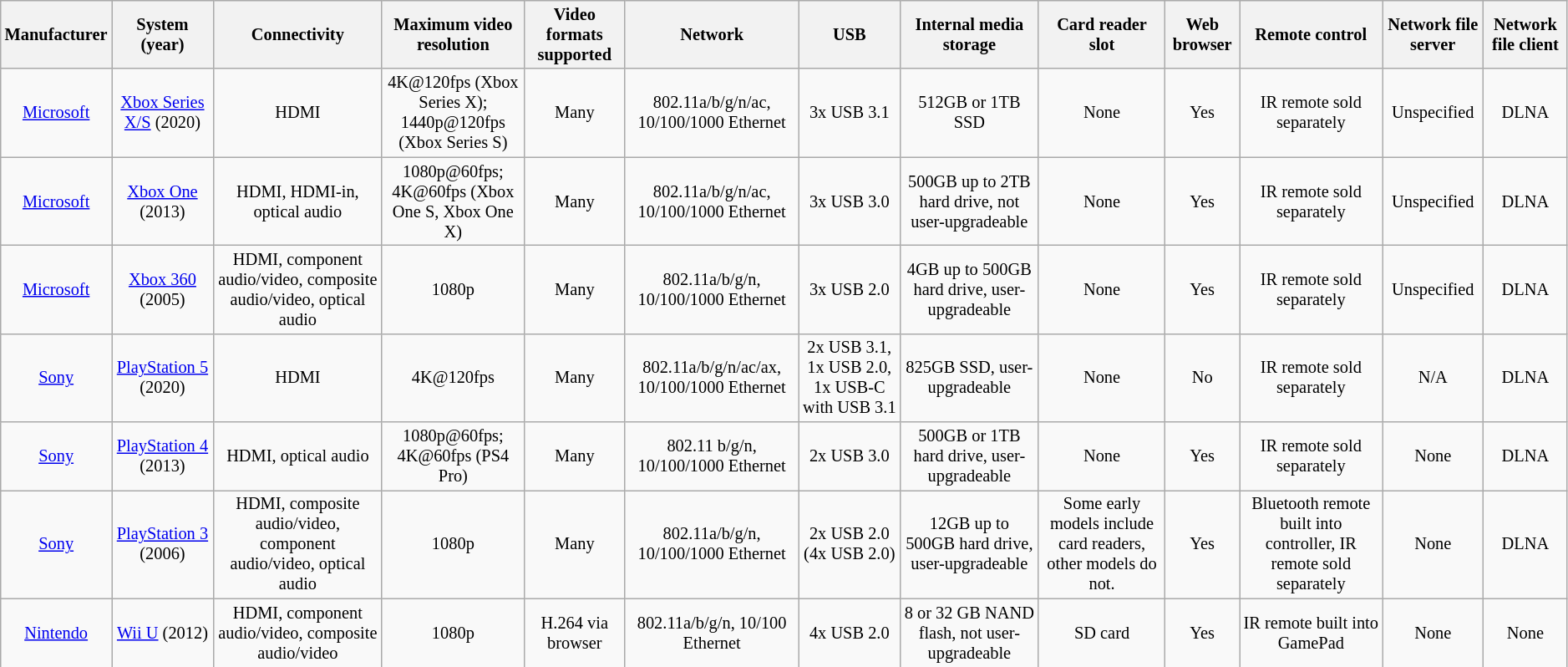<table class="wikitable sortable" style="font-size:85%; width:99%; text-align:center;">
<tr>
<th>Manufacturer</th>
<th>System (year)</th>
<th>Connectivity</th>
<th>Maximum video resolution</th>
<th>Video formats supported</th>
<th>Network</th>
<th>USB</th>
<th>Internal media storage</th>
<th>Card reader slot</th>
<th>Web browser</th>
<th>Remote control</th>
<th>Network file server</th>
<th>Network file client</th>
</tr>
<tr>
<td><a href='#'>Microsoft</a></td>
<td><a href='#'>Xbox Series X/S</a> (2020)</td>
<td>HDMI</td>
<td>4K@120fps (Xbox Series X);<br>1440p@120fps (Xbox Series S)</td>
<td>Many</td>
<td>802.11a/b/g/n/ac, 10/100/1000 Ethernet</td>
<td>3x USB 3.1</td>
<td>512GB or 1TB SSD</td>
<td>None</td>
<td>Yes</td>
<td>IR remote sold separately</td>
<td>Unspecified</td>
<td>DLNA</td>
</tr>
<tr>
<td><a href='#'>Microsoft</a></td>
<td><a href='#'>Xbox One</a> (2013)</td>
<td>HDMI, HDMI-in, optical audio</td>
<td>1080p@60fps;<br>4K@60fps (Xbox One S, Xbox One X)</td>
<td>Many</td>
<td>802.11a/b/g/n/ac, 10/100/1000 Ethernet</td>
<td>3x USB 3.0</td>
<td>500GB up to 2TB hard drive, not user-upgradeable</td>
<td>None</td>
<td>Yes</td>
<td>IR remote sold separately</td>
<td>Unspecified</td>
<td>DLNA</td>
</tr>
<tr>
<td><a href='#'>Microsoft</a></td>
<td><a href='#'>Xbox 360</a> (2005)</td>
<td>HDMI, component audio/video, composite audio/video, optical audio</td>
<td>1080p</td>
<td>Many</td>
<td>802.11a/b/g/n, 10/100/1000 Ethernet</td>
<td>3x USB 2.0</td>
<td>4GB up to 500GB hard drive, user-upgradeable</td>
<td>None</td>
<td>Yes</td>
<td>IR remote sold separately</td>
<td>Unspecified</td>
<td>DLNA</td>
</tr>
<tr>
<td><a href='#'>Sony</a></td>
<td><a href='#'>PlayStation 5</a> (2020)</td>
<td>HDMI</td>
<td>4K@120fps</td>
<td>Many</td>
<td>802.11a/b/g/n/ac/ax, 10/100/1000 Ethernet</td>
<td>2x USB 3.1, 1x USB 2.0, 1x USB-C with USB 3.1</td>
<td>825GB SSD, user-upgradeable</td>
<td>None</td>
<td>No</td>
<td>IR remote sold separately</td>
<td>N/A</td>
<td>DLNA</td>
</tr>
<tr>
<td><a href='#'>Sony</a></td>
<td><a href='#'>PlayStation 4</a> (2013)</td>
<td>HDMI, optical audio</td>
<td>1080p@60fps;<br>4K@60fps (PS4 Pro)</td>
<td>Many</td>
<td>802.11 b/g/n, 10/100/1000 Ethernet</td>
<td>2x USB 3.0</td>
<td>500GB or 1TB hard drive, user-upgradeable</td>
<td>None</td>
<td>Yes</td>
<td>IR remote sold separately</td>
<td>None</td>
<td>DLNA</td>
</tr>
<tr>
<td><a href='#'>Sony</a></td>
<td><a href='#'>PlayStation 3</a> (2006)</td>
<td>HDMI, composite audio/video, component audio/video, optical audio</td>
<td>1080p</td>
<td>Many</td>
<td>802.11a/b/g/n, 10/100/1000 Ethernet</td>
<td>2x USB 2.0 (4x USB 2.0)</td>
<td>12GB up to 500GB hard drive, user-upgradeable</td>
<td>Some early models include card readers, other models do not.</td>
<td>Yes</td>
<td>Bluetooth remote built into controller, IR remote sold separately</td>
<td>None</td>
<td>DLNA</td>
</tr>
<tr>
<td><a href='#'>Nintendo</a></td>
<td><a href='#'>Wii U</a> (2012)</td>
<td>HDMI, component audio/video, composite audio/video</td>
<td>1080p</td>
<td>H.264 via browser</td>
<td>802.11a/b/g/n, 10/100 Ethernet</td>
<td>4x USB 2.0</td>
<td>8 or 32 GB NAND flash, not user-upgradeable</td>
<td>SD card</td>
<td>Yes</td>
<td>IR remote built into GamePad</td>
<td>None</td>
<td>None</td>
</tr>
<tr>
</tr>
</table>
